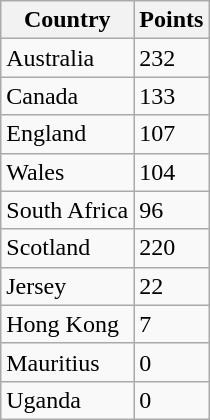<table class="wikitable">
<tr>
<th>Country</th>
<th>Points</th>
</tr>
<tr>
<td>Australia</td>
<td>232</td>
</tr>
<tr>
<td>Canada</td>
<td>133</td>
</tr>
<tr>
<td>England</td>
<td>107</td>
</tr>
<tr>
<td>Wales</td>
<td>104</td>
</tr>
<tr>
<td>South Africa</td>
<td>96</td>
</tr>
<tr>
<td>Scotland</td>
<td>220</td>
</tr>
<tr>
<td>Jersey</td>
<td>22</td>
</tr>
<tr>
<td>Hong Kong</td>
<td>7</td>
</tr>
<tr>
<td>Mauritius</td>
<td>0</td>
</tr>
<tr>
<td>Uganda</td>
<td>0</td>
</tr>
</table>
